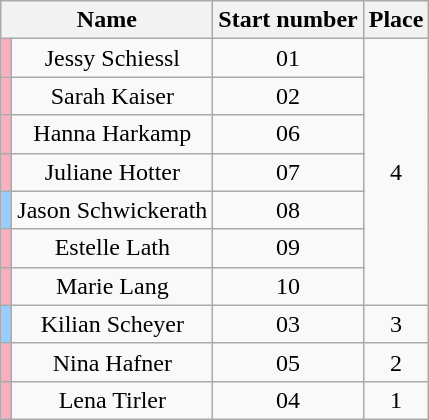<table class="wikitable sortable" style="text-align:center">
<tr>
<th colspan=2>Name</th>
<th>Start number</th>
<th>Place</th>
</tr>
<tr>
<td style="background:#faafbe"></td>
<td>Jessy Schiessl</td>
<td>01</td>
<td rowspan=7>4</td>
</tr>
<tr>
<td style="background:#faafbe"></td>
<td>Sarah Kaiser</td>
<td>02</td>
</tr>
<tr>
<td style="background:#faafbe"></td>
<td>Hanna Harkamp</td>
<td>06</td>
</tr>
<tr>
<td style="background:#faafbe"></td>
<td>Juliane Hotter</td>
<td>07</td>
</tr>
<tr>
<td style="background:#9cf;"></td>
<td>Jason Schwickerath</td>
<td>08</td>
</tr>
<tr>
<td style="background:#faafbe"></td>
<td>Estelle Lath</td>
<td>09</td>
</tr>
<tr>
<td style="background:#faafbe"></td>
<td>Marie Lang</td>
<td>10</td>
</tr>
<tr>
<td style="background:#9cf;"></td>
<td>Kilian Scheyer</td>
<td>03</td>
<td>3</td>
</tr>
<tr>
<td style="background:#faafbe"></td>
<td>Nina Hafner</td>
<td>05</td>
<td>2</td>
</tr>
<tr>
<td style="background:#faafbe"></td>
<td>Lena Tirler</td>
<td>04</td>
<td>1</td>
</tr>
</table>
